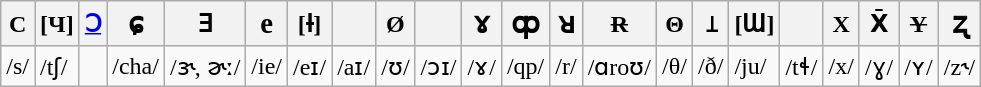<table class="wikitable">
<tr>
<th>C</th>
<th> [Ч]</th>
<th><a href='#'>Ↄ</a></th>
<th><big>ɕ</big></th>
<th><strong>Ǝ</strong></th>
<th><big>e</big></th>
<th> [Ɨ]</th>
<th></th>
<th>Ø</th>
<th></th>
<th><big>ɤ</big></th>
<th><big>ȹ</big></th>
<th><big>ᴚ</big></th>
<th><s>R</s></th>
<th>Θ</th>
<th>𝈜</th>
<th> [Ɯ]</th>
<th></th>
<th>X</th>
<th>X̄</th>
<th><s>Y</s></th>
<th><big>ʐ</big></th>
</tr>
<tr>
<td>/s/</td>
<td>/tʃ/</td>
<td></td>
<td>/cha/</td>
<td>/ɝ, ɚː/</td>
<td>/ie/</td>
<td>/eɪ/</td>
<td>/aɪ/</td>
<td>/ʊ/</td>
<td>/ɔɪ/</td>
<td>/ɤ/</td>
<td>/qp/</td>
<td>/r/</td>
<td>/ɑroʊ/</td>
<td>/θ/</td>
<td>/ð/</td>
<td>/ju/</td>
<td>/tɬ/</td>
<td>/x/</td>
<td>/ɣ/</td>
<td>/ʏ/</td>
<td>/z˞/</td>
</tr>
</table>
